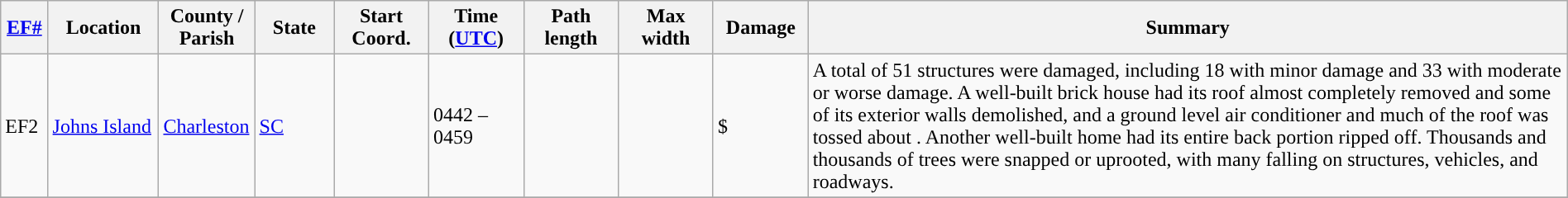<table class="wikitable sortable" style="width:100%;">
<tr>
<th scope="col" width="3%" align="center"><a href='#'>EF#</a></th>
<th scope="col" width="7%" align="center" class="unsortable">Location</th>
<th scope="col" width="6%" align="center" class="unsortable">County / Parish</th>
<th scope="col" width="5%" align="center">State</th>
<th scope="col" width="6%" align="center">Start Coord.</th>
<th scope="col" width="6%" align="center">Time (<a href='#'>UTC</a>)</th>
<th scope="col" width="6%" align="center">Path length</th>
<th scope="col" width="6%" align="center">Max width</th>
<th scope="col" width="6%" align="center">Damage</th>
<th scope="col" width="48%" class="unsortable" align="center">Summary</th>
</tr>
<tr>
<td>EF2</td>
<td><a href='#'>Johns Island</a></td>
<td><a href='#'>Charleston</a></td>
<td><a href='#'>SC</a></td>
<td></td>
<td>0442 – 0459</td>
<td></td>
<td></td>
<td>$</td>
<td>A total of 51 structures were damaged, including 18 with minor damage and 33 with moderate or worse damage. A well-built brick house had its roof almost completely removed and some of its exterior walls demolished, and a ground level air conditioner and much of the roof was tossed about . Another well-built home had its entire back portion ripped off. Thousands and thousands of trees were snapped or uprooted, with many falling on structures, vehicles, and roadways.</td>
</tr>
<tr>
</tr>
</table>
